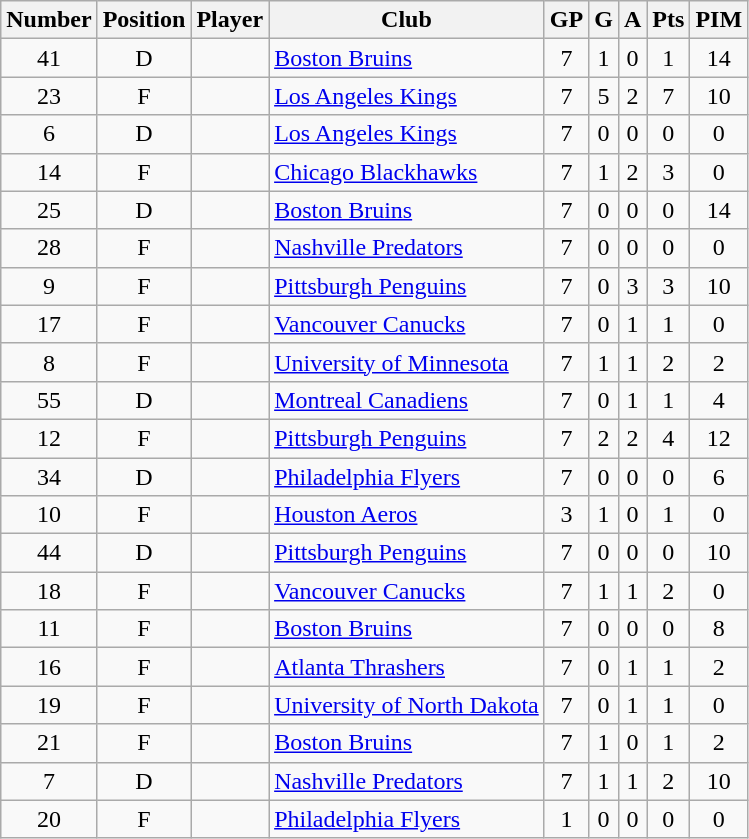<table class="wikitable sortable" style="text-align:center; padding:4px; border-spacing=0;">
<tr>
<th>Number</th>
<th>Position</th>
<th>Player</th>
<th>Club</th>
<th>GP</th>
<th>G</th>
<th>A</th>
<th>Pts</th>
<th>PIM</th>
</tr>
<tr>
<td>41</td>
<td>D</td>
<td align=left></td>
<td align=left><a href='#'>Boston Bruins</a></td>
<td>7</td>
<td>1</td>
<td>0</td>
<td>1</td>
<td>14</td>
</tr>
<tr>
<td>23</td>
<td>F</td>
<td align=left></td>
<td align=left><a href='#'>Los Angeles Kings</a></td>
<td>7</td>
<td>5</td>
<td>2</td>
<td>7</td>
<td>10</td>
</tr>
<tr>
<td>6</td>
<td>D</td>
<td align=left></td>
<td align=left><a href='#'>Los Angeles Kings</a></td>
<td>7</td>
<td>0</td>
<td>0</td>
<td>0</td>
<td>0</td>
</tr>
<tr>
<td>14</td>
<td>F</td>
<td align=left></td>
<td align=left><a href='#'>Chicago Blackhawks</a></td>
<td>7</td>
<td>1</td>
<td>2</td>
<td>3</td>
<td>0</td>
</tr>
<tr>
<td>25</td>
<td>D</td>
<td align=left></td>
<td align=left><a href='#'>Boston Bruins</a></td>
<td>7</td>
<td>0</td>
<td>0</td>
<td>0</td>
<td>14</td>
</tr>
<tr>
<td>28</td>
<td>F</td>
<td align=left></td>
<td align=left><a href='#'>Nashville Predators</a></td>
<td>7</td>
<td>0</td>
<td>0</td>
<td>0</td>
<td>0</td>
</tr>
<tr>
<td>9</td>
<td>F</td>
<td align=left></td>
<td align=left><a href='#'>Pittsburgh Penguins</a></td>
<td>7</td>
<td>0</td>
<td>3</td>
<td>3</td>
<td>10</td>
</tr>
<tr>
<td>17</td>
<td>F</td>
<td align=left></td>
<td align=left><a href='#'>Vancouver Canucks</a></td>
<td>7</td>
<td>0</td>
<td>1</td>
<td>1</td>
<td>0</td>
</tr>
<tr>
<td>8</td>
<td>F</td>
<td align=left></td>
<td align=left><a href='#'>University of Minnesota</a></td>
<td>7</td>
<td>1</td>
<td>1</td>
<td>2</td>
<td>2</td>
</tr>
<tr>
<td>55</td>
<td>D</td>
<td align=left></td>
<td align=left><a href='#'>Montreal Canadiens</a></td>
<td>7</td>
<td>0</td>
<td>1</td>
<td>1</td>
<td>4</td>
</tr>
<tr>
<td>12</td>
<td>F</td>
<td align=left></td>
<td align=left><a href='#'>Pittsburgh Penguins</a></td>
<td>7</td>
<td>2</td>
<td>2</td>
<td>4</td>
<td>12</td>
</tr>
<tr>
<td>34</td>
<td>D</td>
<td align=left></td>
<td align=left><a href='#'>Philadelphia Flyers</a></td>
<td>7</td>
<td>0</td>
<td>0</td>
<td>0</td>
<td>6</td>
</tr>
<tr>
<td>10</td>
<td>F</td>
<td align=left></td>
<td align=left><a href='#'>Houston Aeros</a></td>
<td>3</td>
<td>1</td>
<td>0</td>
<td>1</td>
<td>0</td>
</tr>
<tr>
<td>44</td>
<td>D</td>
<td align=left></td>
<td align=left><a href='#'>Pittsburgh Penguins</a></td>
<td>7</td>
<td>0</td>
<td>0</td>
<td>0</td>
<td>10</td>
</tr>
<tr>
<td>18</td>
<td>F</td>
<td align=left></td>
<td align=left><a href='#'>Vancouver Canucks</a></td>
<td>7</td>
<td>1</td>
<td>1</td>
<td>2</td>
<td>0</td>
</tr>
<tr>
<td>11</td>
<td>F</td>
<td align=left></td>
<td align=left><a href='#'>Boston Bruins</a></td>
<td>7</td>
<td>0</td>
<td>0</td>
<td>0</td>
<td>8</td>
</tr>
<tr>
<td>16</td>
<td>F</td>
<td align=left></td>
<td align=left><a href='#'>Atlanta Thrashers</a></td>
<td>7</td>
<td>0</td>
<td>1</td>
<td>1</td>
<td>2</td>
</tr>
<tr>
<td>19</td>
<td>F</td>
<td align=left></td>
<td align=left><a href='#'>University of North Dakota</a></td>
<td>7</td>
<td>0</td>
<td>1</td>
<td>1</td>
<td>0</td>
</tr>
<tr>
<td>21</td>
<td>F</td>
<td align=left></td>
<td align=left><a href='#'>Boston Bruins</a></td>
<td>7</td>
<td>1</td>
<td>0</td>
<td>1</td>
<td>2</td>
</tr>
<tr>
<td>7</td>
<td>D</td>
<td align=left></td>
<td align=left><a href='#'>Nashville Predators</a></td>
<td>7</td>
<td>1</td>
<td>1</td>
<td>2</td>
<td>10</td>
</tr>
<tr>
<td>20</td>
<td>F</td>
<td align=left></td>
<td align=left><a href='#'>Philadelphia Flyers</a></td>
<td>1</td>
<td>0</td>
<td>0</td>
<td>0</td>
<td>0</td>
</tr>
</table>
